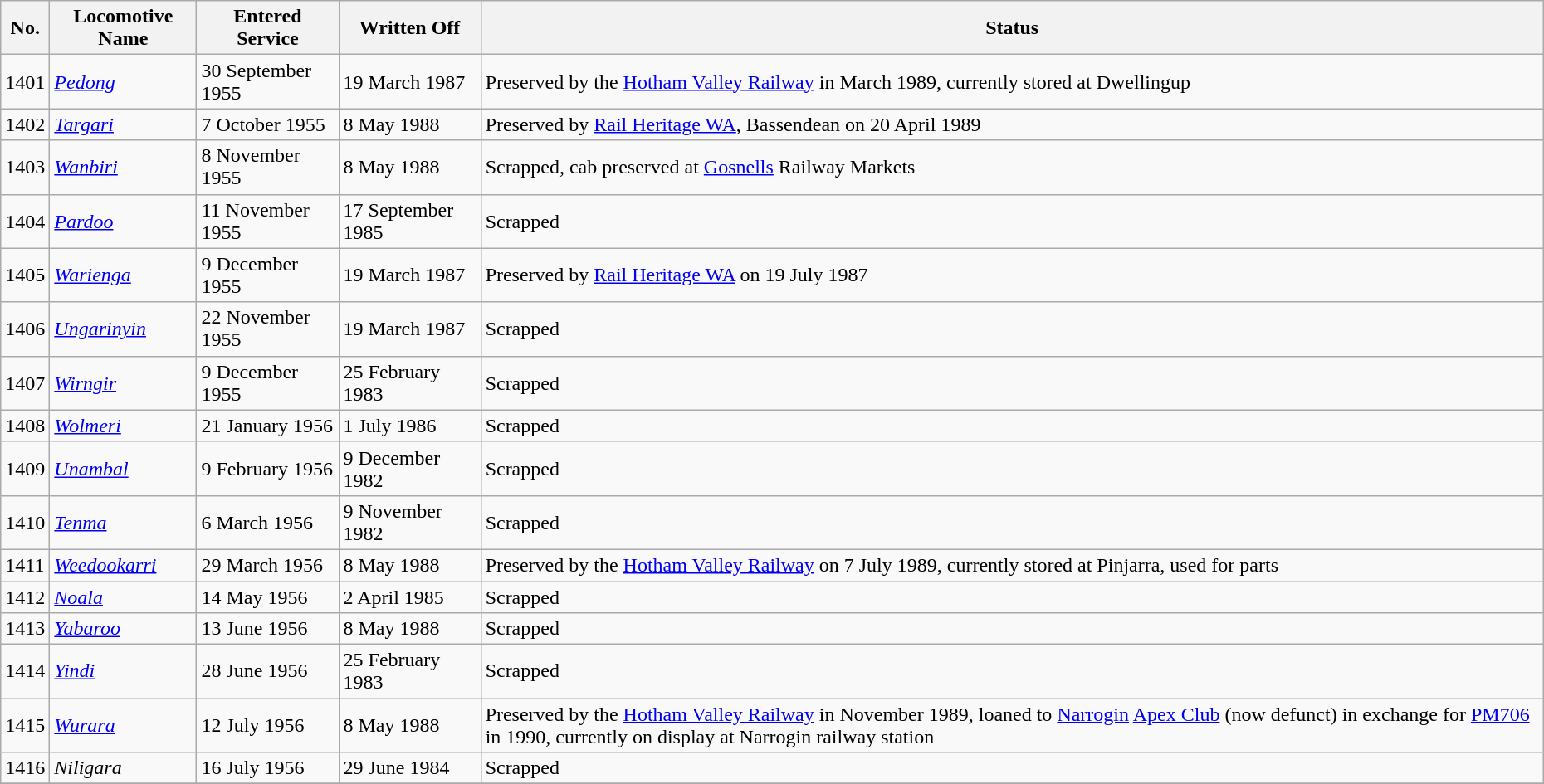<table cellpadding="2">
<tr>
<td><br><table class="wikitable">
<tr>
<th>No.</th>
<th>Locomotive Name</th>
<th>Entered Service</th>
<th>Written Off</th>
<th>Status</th>
</tr>
<tr>
<td>1401</td>
<td><em><a href='#'>Pedong</a></em></td>
<td>30 September 1955</td>
<td>19 March 1987</td>
<td>Preserved by the <a href='#'>Hotham Valley Railway</a> in March 1989, currently stored at Dwellingup</td>
</tr>
<tr>
<td>1402</td>
<td><em><a href='#'>Targari</a></em></td>
<td>7 October 1955</td>
<td>8 May 1988</td>
<td>Preserved by <a href='#'>Rail Heritage WA</a>, Bassendean on 20 April 1989</td>
</tr>
<tr>
<td>1403</td>
<td><em><a href='#'>Wanbiri</a></em></td>
<td>8 November 1955</td>
<td>8 May 1988</td>
<td>Scrapped, cab preserved at <a href='#'>Gosnells</a> Railway Markets</td>
</tr>
<tr>
<td>1404</td>
<td><em><a href='#'>Pardoo</a></em></td>
<td>11 November 1955</td>
<td>17 September 1985</td>
<td>Scrapped</td>
</tr>
<tr>
<td>1405</td>
<td><em><a href='#'>Warienga</a></em></td>
<td>9 December 1955</td>
<td>19 March 1987</td>
<td>Preserved by <a href='#'>Rail Heritage WA</a> on 19 July 1987</td>
</tr>
<tr>
<td>1406</td>
<td><em><a href='#'>Ungarinyin</a></em></td>
<td>22 November 1955</td>
<td>19 March 1987</td>
<td>Scrapped</td>
</tr>
<tr>
<td>1407</td>
<td><em><a href='#'>Wirngir</a></em></td>
<td>9 December 1955</td>
<td>25 February 1983</td>
<td>Scrapped</td>
</tr>
<tr>
<td>1408</td>
<td><em><a href='#'>Wolmeri</a></em></td>
<td>21 January 1956</td>
<td>1 July 1986</td>
<td>Scrapped</td>
</tr>
<tr>
<td>1409</td>
<td><em><a href='#'>Unambal</a></em></td>
<td>9 February 1956</td>
<td>9 December 1982</td>
<td>Scrapped</td>
</tr>
<tr>
<td>1410</td>
<td><em><a href='#'>Tenma</a></em></td>
<td>6 March 1956</td>
<td>9 November 1982</td>
<td>Scrapped</td>
</tr>
<tr>
<td>1411</td>
<td><em><a href='#'>Weedookarri</a></em></td>
<td>29 March 1956</td>
<td>8 May 1988</td>
<td>Preserved by the <a href='#'>Hotham Valley Railway</a> on 7 July 1989, currently stored at Pinjarra, used for parts</td>
</tr>
<tr>
<td>1412</td>
<td><em><a href='#'>Noala</a></em></td>
<td>14 May 1956</td>
<td>2 April 1985</td>
<td>Scrapped</td>
</tr>
<tr>
<td>1413</td>
<td><em><a href='#'>Yabaroo</a></em></td>
<td>13 June 1956</td>
<td>8 May 1988</td>
<td>Scrapped</td>
</tr>
<tr>
<td>1414</td>
<td><em><a href='#'>Yindi</a></em></td>
<td>28 June 1956</td>
<td>25 February 1983</td>
<td>Scrapped</td>
</tr>
<tr>
<td>1415</td>
<td><em><a href='#'>Wurara</a></em></td>
<td>12 July 1956</td>
<td>8 May 1988</td>
<td>Preserved by the <a href='#'>Hotham Valley Railway</a> in November 1989, loaned to <a href='#'>Narrogin</a> <a href='#'>Apex Club</a> (now defunct) in exchange for <a href='#'>PM706</a> in 1990, currently on display at Narrogin railway station</td>
</tr>
<tr>
<td>1416</td>
<td><em>Niligara</em></td>
<td>16 July 1956</td>
<td>29 June 1984</td>
<td>Scrapped</td>
</tr>
<tr>
</tr>
</table>
</td>
</tr>
</table>
